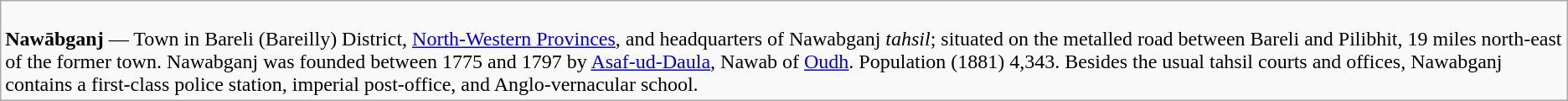<table class="wikitable">
<tr>
<td><br><strong>Nawābganj</strong>  — Town in Bareli (Bareilly) District, <a href='#'>North-Western Provinces</a>, and headquarters of Nawabganj <em>tahsil</em>; situated on the metalled road between Bareli and Pilibhit, 19 miles north-east of the former town. Nawabganj was founded between 1775 and 1797 by <a href='#'>Asaf-ud-Daula</a>, Nawab of <a href='#'>Oudh</a>. Population (1881) 4,343. Besides the usual tahsil courts and offices, Nawabganj contains a first-class police station, imperial post-office, and Anglo-vernacular school.</td>
</tr>
</table>
